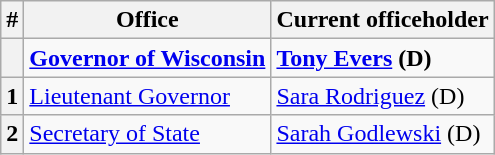<table class=wikitable>
<tr>
<th>#</th>
<th>Office</th>
<th>Current officeholder</th>
</tr>
<tr>
<th></th>
<td><strong><a href='#'>Governor of Wisconsin</a></strong></td>
<td><strong><a href='#'>Tony Evers</a> (D)</strong></td>
</tr>
<tr>
<th>1</th>
<td><a href='#'>Lieutenant Governor</a></td>
<td><a href='#'>Sara Rodriguez</a> (D)</td>
</tr>
<tr>
<th>2</th>
<td><a href='#'>Secretary of State</a></td>
<td><a href='#'>Sarah Godlewski</a> (D)</td>
</tr>
</table>
